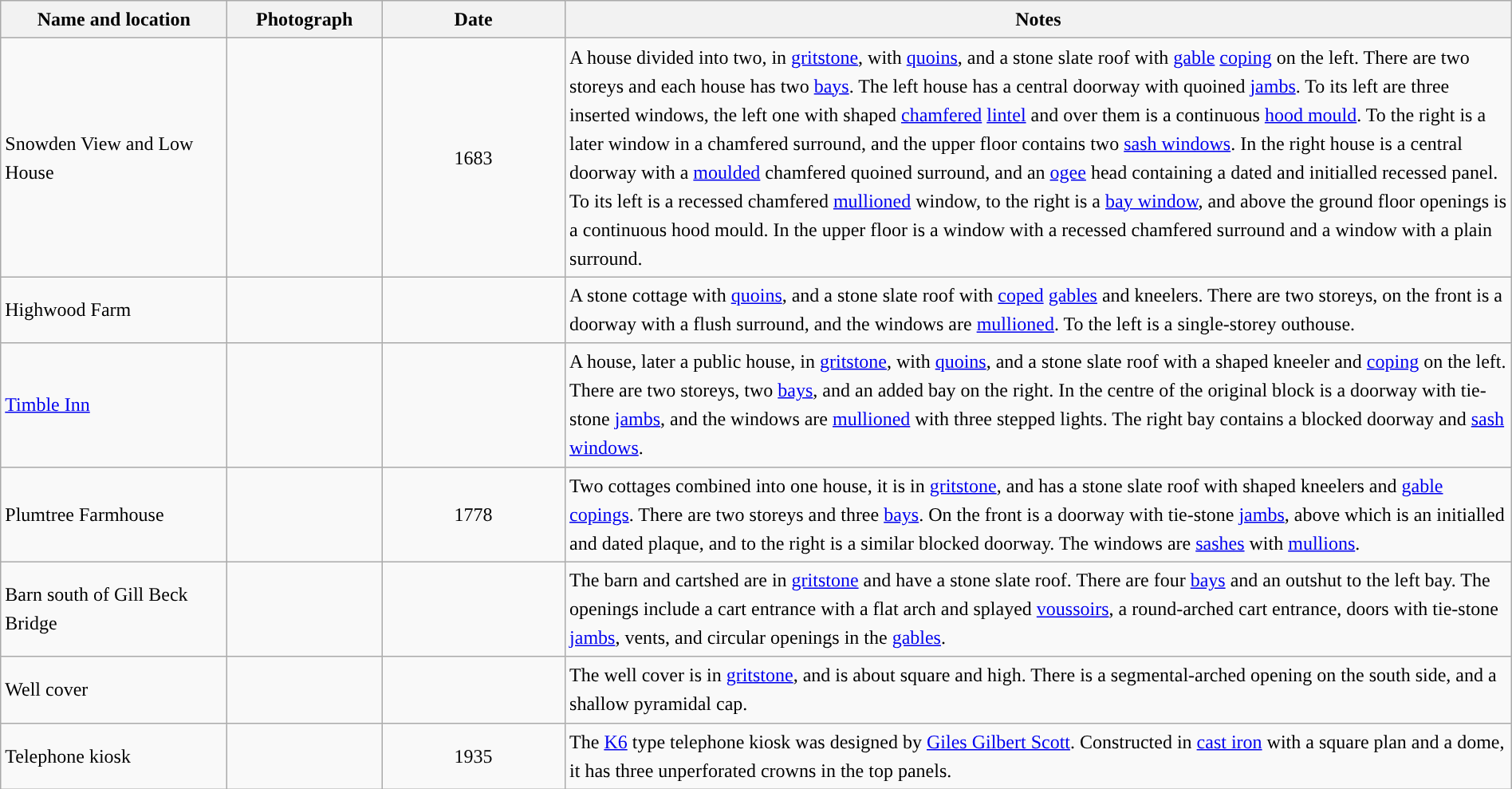<table class="wikitable sortable plainrowheaders" style="width:100%;border:0px;text-align:left;line-height:150%;">
<tr>
<th scope="col"  style="width:150px">Name and location</th>
<th scope="col"  style="width:100px" class="unsortable">Photograph</th>
<th scope="col"  style="width:120px">Date</th>
<th scope="col"  style="width:650px" class="unsortable">Notes</th>
</tr>
<tr>
<td>Snowden View and Low House<br><small></small></td>
<td></td>
<td align="center">1683</td>
<td>A house divided into two, in <a href='#'>gritstone</a>, with <a href='#'>quoins</a>, and a stone slate roof with <a href='#'>gable</a> <a href='#'>coping</a> on the left.  There are two storeys and each house has two <a href='#'>bays</a>.  The left house has a central doorway with quoined <a href='#'>jambs</a>.  To its left are three inserted windows, the left one with shaped <a href='#'>chamfered</a> <a href='#'>lintel</a> and over them is a continuous <a href='#'>hood mould</a>.  To the right is a later window in a chamfered surround, and the upper floor contains two <a href='#'>sash windows</a>.  In the right house is a central doorway with a <a href='#'>moulded</a> chamfered quoined surround, and an <a href='#'>ogee</a> head containing a dated and initialled recessed panel.  To its left is a recessed chamfered <a href='#'>mullioned</a> window, to the right is a <a href='#'>bay window</a>, and above the ground floor openings is a continuous hood mould.  In the upper floor is a window with a recessed chamfered surround and a window with a plain surround.</td>
</tr>
<tr>
<td>Highwood Farm<br><small></small></td>
<td></td>
<td align="center"></td>
<td>A stone cottage with <a href='#'>quoins</a>, and a stone slate roof with <a href='#'>coped</a> <a href='#'>gables</a> and kneelers.  There are two storeys, on the front is a doorway with a flush surround, and the windows are <a href='#'>mullioned</a>.  To the left is a single-storey outhouse.</td>
</tr>
<tr>
<td><a href='#'>Timble Inn</a><br><small></small></td>
<td></td>
<td align="center"></td>
<td>A house, later a public house, in <a href='#'>gritstone</a>, with <a href='#'>quoins</a>, and a stone slate roof with a shaped kneeler and <a href='#'>coping</a> on the left.  There are two storeys, two <a href='#'>bays</a>, and an added bay on the right. In the centre of the original block is a doorway with tie-stone <a href='#'>jambs</a>, and the windows are <a href='#'>mullioned</a> with three stepped lights.  The right bay contains a blocked doorway and <a href='#'>sash windows</a>.</td>
</tr>
<tr>
<td>Plumtree Farmhouse<br><small></small></td>
<td></td>
<td align="center">1778</td>
<td>Two cottages combined into one house, it is in <a href='#'>gritstone</a>, and has a stone slate roof with shaped kneelers and <a href='#'>gable</a> <a href='#'>copings</a>.  There are two storeys and three <a href='#'>bays</a>.  On the front is a doorway with tie-stone <a href='#'>jambs</a>, above which is an initialled and dated plaque, and to the right is a similar blocked doorway.  The windows are <a href='#'>sashes</a> with <a href='#'>mullions</a>.</td>
</tr>
<tr>
<td>Barn south of Gill Beck Bridge<br><small></small></td>
<td></td>
<td align="center"></td>
<td>The barn and cartshed are in <a href='#'>gritstone</a> and have a stone slate roof.  There are four <a href='#'>bays</a> and an outshut to the left bay.  The openings include a cart entrance with a flat arch and splayed <a href='#'>voussoirs</a>, a round-arched cart entrance, doors with tie-stone <a href='#'>jambs</a>, vents, and circular openings in the <a href='#'>gables</a>.</td>
</tr>
<tr>
<td>Well cover<br><small></small></td>
<td></td>
<td align="center"></td>
<td>The well cover is in <a href='#'>gritstone</a>, and is about  square and  high.  There is a segmental-arched opening on the south side, and a shallow pyramidal cap.</td>
</tr>
<tr>
<td>Telephone kiosk<br><small></small></td>
<td></td>
<td align="center">1935</td>
<td>The <a href='#'>K6</a> type telephone kiosk was designed by <a href='#'>Giles Gilbert Scott</a>.  Constructed in <a href='#'>cast iron</a> with a square plan and a dome, it has three unperforated crowns in the top panels.</td>
</tr>
<tr>
</tr>
</table>
